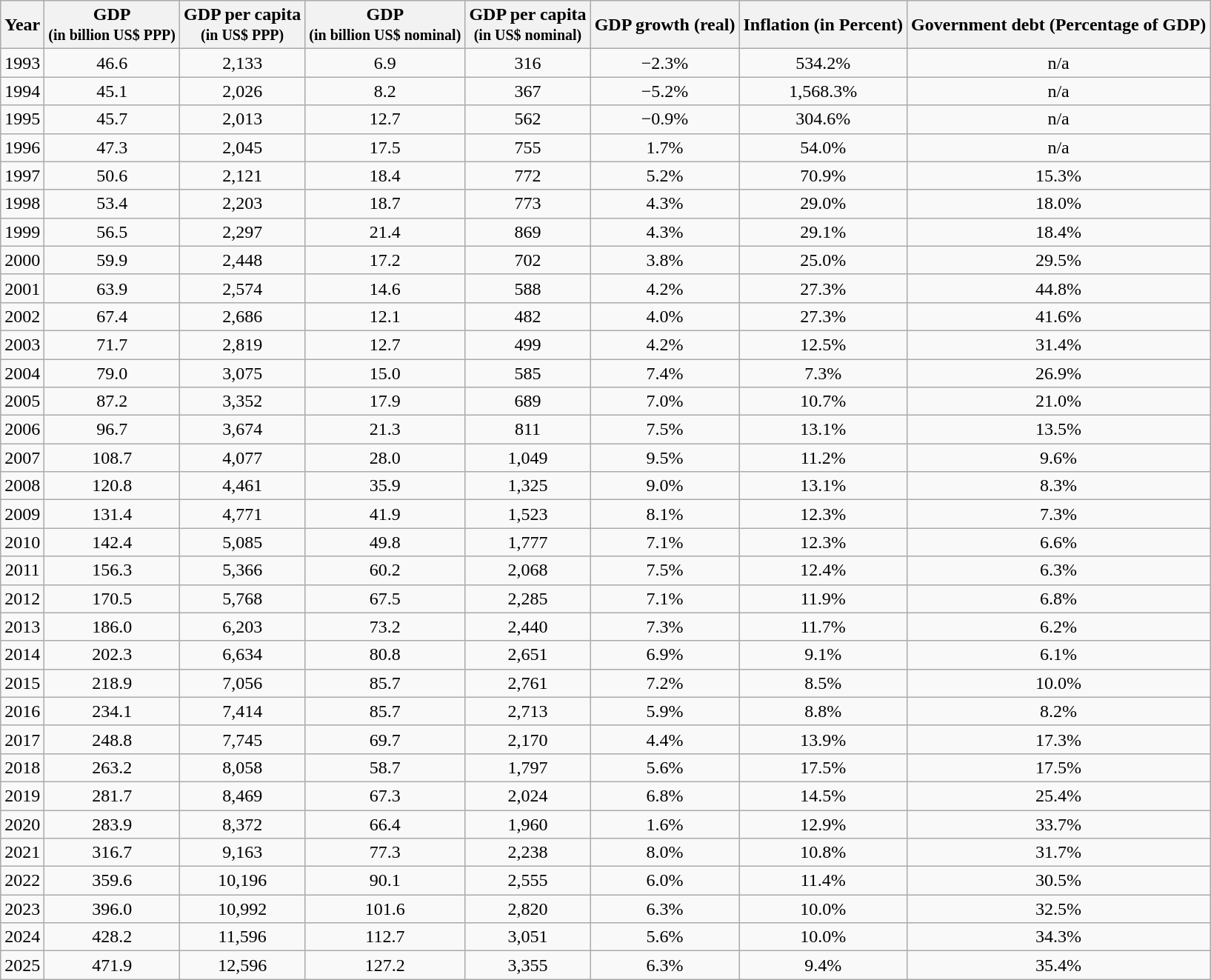<table class="wikitable" style="text-align: center;">
<tr>
<th>Year</th>
<th>GDP <br><small>(in billion US$ PPP)</small></th>
<th>GDP per capita <br><small>(in US$ PPP)</small></th>
<th>GDP<br><small>(in billion US$ nominal)</small></th>
<th>GDP per capita <br><small>(in US$ nominal)</small></th>
<th>GDP growth (real)</th>
<th>Inflation (in Percent)</th>
<th>Government debt (Percentage of GDP)</th>
</tr>
<tr>
<td>1993</td>
<td>46.6</td>
<td>2,133</td>
<td>6.9</td>
<td>316</td>
<td>−2.3%</td>
<td>534.2%</td>
<td>n/a</td>
</tr>
<tr>
<td>1994</td>
<td>45.1</td>
<td>2,026</td>
<td>8.2</td>
<td>367</td>
<td>−5.2%</td>
<td>1,568.3%</td>
<td>n/a</td>
</tr>
<tr>
<td>1995</td>
<td>45.7</td>
<td>2,013</td>
<td>12.7</td>
<td>562</td>
<td>−0.9%</td>
<td>304.6%</td>
<td>n/a</td>
</tr>
<tr>
<td>1996</td>
<td>47.3</td>
<td>2,045</td>
<td>17.5</td>
<td>755</td>
<td>1.7%</td>
<td>54.0%</td>
<td>n/a</td>
</tr>
<tr>
<td>1997</td>
<td>50.6</td>
<td>2,121</td>
<td>18.4</td>
<td>772</td>
<td>5.2%</td>
<td>70.9%</td>
<td>15.3%</td>
</tr>
<tr>
<td>1998</td>
<td>53.4</td>
<td>2,203</td>
<td>18.7</td>
<td>773</td>
<td>4.3%</td>
<td>29.0%</td>
<td>18.0%</td>
</tr>
<tr>
<td>1999</td>
<td>56.5</td>
<td>2,297</td>
<td>21.4</td>
<td>869</td>
<td>4.3%</td>
<td>29.1%</td>
<td>18.4%</td>
</tr>
<tr>
<td>2000</td>
<td>59.9</td>
<td>2,448</td>
<td>17.2</td>
<td>702</td>
<td>3.8%</td>
<td>25.0%</td>
<td>29.5%</td>
</tr>
<tr>
<td>2001</td>
<td>63.9</td>
<td>2,574</td>
<td>14.6</td>
<td>588</td>
<td>4.2%</td>
<td>27.3%</td>
<td>44.8%</td>
</tr>
<tr>
<td>2002</td>
<td>67.4</td>
<td>2,686</td>
<td>12.1</td>
<td>482</td>
<td>4.0%</td>
<td>27.3%</td>
<td>41.6%</td>
</tr>
<tr>
<td>2003</td>
<td>71.7</td>
<td>2,819</td>
<td>12.7</td>
<td>499</td>
<td>4.2%</td>
<td>12.5%</td>
<td>31.4%</td>
</tr>
<tr>
<td>2004</td>
<td>79.0</td>
<td>3,075</td>
<td>15.0</td>
<td>585</td>
<td>7.4%</td>
<td>7.3%</td>
<td>26.9%</td>
</tr>
<tr>
<td>2005</td>
<td>87.2</td>
<td>3,352</td>
<td>17.9</td>
<td>689</td>
<td>7.0%</td>
<td>10.7%</td>
<td>21.0%</td>
</tr>
<tr>
<td>2006</td>
<td>96.7</td>
<td>3,674</td>
<td>21.3</td>
<td>811</td>
<td>7.5%</td>
<td>13.1%</td>
<td>13.5%</td>
</tr>
<tr>
<td>2007</td>
<td>108.7</td>
<td>4,077</td>
<td>28.0</td>
<td>1,049</td>
<td>9.5%</td>
<td>11.2%</td>
<td>9.6%</td>
</tr>
<tr>
<td>2008</td>
<td>120.8</td>
<td>4,461</td>
<td>35.9</td>
<td>1,325</td>
<td>9.0%</td>
<td>13.1%</td>
<td>8.3%</td>
</tr>
<tr>
<td>2009</td>
<td>131.4</td>
<td>4,771</td>
<td>41.9</td>
<td>1,523</td>
<td>8.1%</td>
<td>12.3%</td>
<td>7.3%</td>
</tr>
<tr>
<td>2010</td>
<td>142.4</td>
<td>5,085</td>
<td>49.8</td>
<td>1,777</td>
<td>7.1%</td>
<td>12.3%</td>
<td>6.6%</td>
</tr>
<tr>
<td>2011</td>
<td>156.3</td>
<td>5,366</td>
<td>60.2</td>
<td>2,068</td>
<td>7.5%</td>
<td>12.4%</td>
<td>6.3%</td>
</tr>
<tr>
<td>2012</td>
<td>170.5</td>
<td>5,768</td>
<td>67.5</td>
<td>2,285</td>
<td>7.1%</td>
<td>11.9%</td>
<td>6.8%</td>
</tr>
<tr>
<td>2013</td>
<td>186.0</td>
<td>6,203</td>
<td>73.2</td>
<td>2,440</td>
<td>7.3%</td>
<td>11.7%</td>
<td>6.2%</td>
</tr>
<tr>
<td>2014</td>
<td>202.3</td>
<td>6,634</td>
<td>80.8</td>
<td>2,651</td>
<td>6.9%</td>
<td>9.1%</td>
<td>6.1%</td>
</tr>
<tr>
<td>2015</td>
<td>218.9</td>
<td>7,056</td>
<td>85.7</td>
<td>2,761</td>
<td>7.2%</td>
<td>8.5%</td>
<td>10.0%</td>
</tr>
<tr>
<td>2016</td>
<td>234.1</td>
<td>7,414</td>
<td>85.7</td>
<td>2,713</td>
<td>5.9%</td>
<td>8.8%</td>
<td>8.2%</td>
</tr>
<tr>
<td>2017</td>
<td>248.8</td>
<td>7,745</td>
<td>69.7</td>
<td>2,170</td>
<td>4.4%</td>
<td>13.9%</td>
<td>17.3%</td>
</tr>
<tr>
<td>2018</td>
<td>263.2</td>
<td>8,058</td>
<td>58.7</td>
<td>1,797</td>
<td>5.6%</td>
<td>17.5%</td>
<td>17.5%</td>
</tr>
<tr>
<td>2019</td>
<td>281.7</td>
<td>8,469</td>
<td>67.3</td>
<td>2,024</td>
<td>6.8%</td>
<td>14.5%</td>
<td>25.4%</td>
</tr>
<tr>
<td>2020</td>
<td>283.9</td>
<td>8,372</td>
<td>66.4</td>
<td>1,960</td>
<td>1.6%</td>
<td>12.9%</td>
<td>33.7%</td>
</tr>
<tr>
<td>2021</td>
<td>316.7</td>
<td>9,163</td>
<td>77.3</td>
<td>2,238</td>
<td>8.0%</td>
<td>10.8%</td>
<td>31.7%</td>
</tr>
<tr>
<td>2022</td>
<td>359.6</td>
<td>10,196</td>
<td>90.1</td>
<td>2,555</td>
<td>6.0%</td>
<td>11.4%</td>
<td>30.5%</td>
</tr>
<tr>
<td>2023</td>
<td>396.0</td>
<td>10,992</td>
<td>101.6</td>
<td>2,820</td>
<td>6.3%</td>
<td>10.0%</td>
<td>32.5%</td>
</tr>
<tr>
<td>2024</td>
<td>428.2</td>
<td>11,596</td>
<td>112.7</td>
<td>3,051</td>
<td>5.6%</td>
<td>10.0%</td>
<td>34.3%</td>
</tr>
<tr>
<td>2025</td>
<td>471.9</td>
<td>12,596</td>
<td>127.2</td>
<td>3,355</td>
<td>6.3%</td>
<td>9.4%</td>
<td>35.4%</td>
</tr>
</table>
